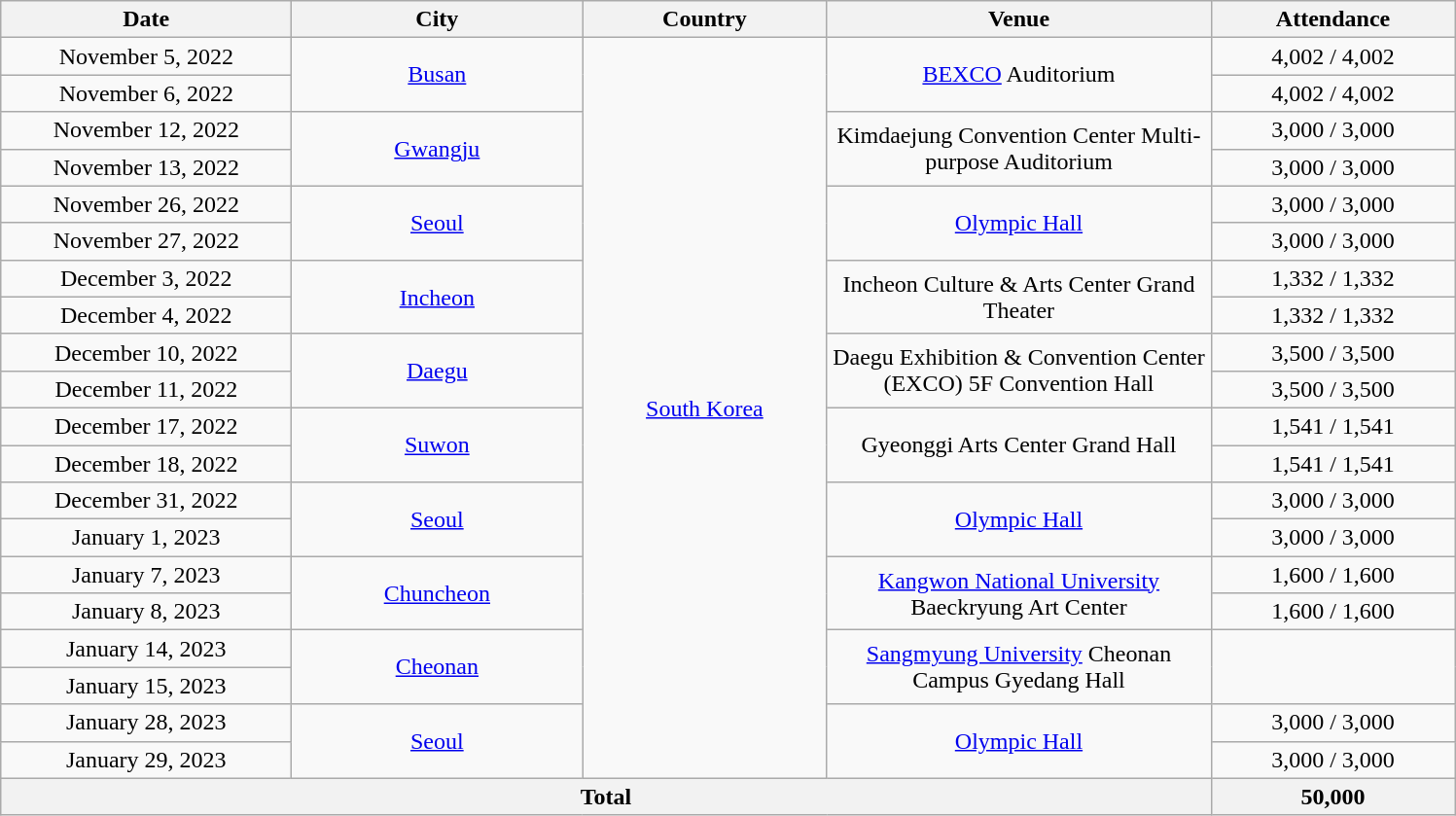<table class="wikitable plainrowheaders" style="text-align:center;">
<tr>
<th scope="col" style="width:12em;">Date</th>
<th scope="col" style="width:12em;">City</th>
<th scope="col" style="width:10em;">Country</th>
<th scope="col" style="width:16em;">Venue</th>
<th scope="col" style="width:10em;">Attendance</th>
</tr>
<tr>
<td>November 5, 2022</td>
<td rowspan="2"><a href='#'>Busan</a></td>
<td rowspan="20"><a href='#'>South Korea</a></td>
<td rowspan="2"><a href='#'>BEXCO</a> Auditorium</td>
<td>4,002 / 4,002</td>
</tr>
<tr>
<td>November 6, 2022</td>
<td>4,002 / 4,002</td>
</tr>
<tr>
<td>November 12, 2022</td>
<td rowspan="2"><a href='#'>Gwangju</a></td>
<td rowspan="2">Kimdaejung Convention Center Multi-purpose Auditorium</td>
<td>3,000 / 3,000</td>
</tr>
<tr>
<td>November 13, 2022</td>
<td>3,000 / 3,000</td>
</tr>
<tr>
<td>November 26, 2022</td>
<td rowspan="2"><a href='#'>Seoul</a></td>
<td rowspan="2"><a href='#'>Olympic Hall</a></td>
<td>3,000 / 3,000</td>
</tr>
<tr>
<td>November 27, 2022</td>
<td>3,000 / 3,000</td>
</tr>
<tr>
<td>December 3, 2022</td>
<td rowspan="2"><a href='#'>Incheon</a></td>
<td rowspan="2">Incheon Culture & Arts Center Grand Theater</td>
<td>1,332 / 1,332</td>
</tr>
<tr>
<td>December 4, 2022</td>
<td>1,332 / 1,332</td>
</tr>
<tr>
<td>December 10, 2022</td>
<td rowspan="2"><a href='#'>Daegu</a></td>
<td rowspan="2">Daegu Exhibition & Convention Center (EXCO) 5F Convention Hall</td>
<td>3,500 / 3,500</td>
</tr>
<tr>
<td>December 11, 2022</td>
<td>3,500 / 3,500</td>
</tr>
<tr>
<td>December 17, 2022</td>
<td rowspan="2"><a href='#'>Suwon</a></td>
<td rowspan="2">Gyeonggi Arts Center Grand Hall</td>
<td>1,541 / 1,541</td>
</tr>
<tr>
<td>December 18, 2022</td>
<td>1,541 / 1,541</td>
</tr>
<tr>
<td>December 31, 2022</td>
<td rowspan="2"><a href='#'>Seoul</a></td>
<td rowspan="2"><a href='#'>Olympic Hall</a></td>
<td>3,000 / 3,000</td>
</tr>
<tr>
<td>January 1, 2023</td>
<td>3,000 / 3,000</td>
</tr>
<tr>
<td>January 7, 2023</td>
<td rowspan="2"><a href='#'>Chuncheon</a></td>
<td rowspan="2"><a href='#'>Kangwon National University</a> Baeckryung Art Center</td>
<td>1,600 / 1,600</td>
</tr>
<tr>
<td>January 8, 2023</td>
<td>1,600 / 1,600</td>
</tr>
<tr>
<td>January 14, 2023</td>
<td rowspan="2"><a href='#'>Cheonan</a></td>
<td rowspan="2"><a href='#'>Sangmyung University</a> Cheonan Campus Gyedang Hall</td>
<td rowspan="2"></td>
</tr>
<tr>
<td>January 15, 2023</td>
</tr>
<tr>
<td>January 28, 2023</td>
<td rowspan="2"><a href='#'>Seoul</a></td>
<td rowspan="2"><a href='#'>Olympic Hall</a></td>
<td>3,000 / 3,000</td>
</tr>
<tr>
<td>January 29, 2023</td>
<td>3,000 / 3,000</td>
</tr>
<tr>
<th colspan="4">Total</th>
<th>50,000</th>
</tr>
</table>
